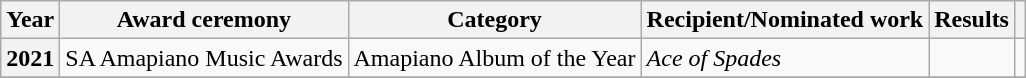<table class="wikitable plainrowheaders">
<tr>
<th>Year</th>
<th>Award ceremony</th>
<th>Category</th>
<th>Recipient/Nominated work</th>
<th>Results</th>
<th></th>
</tr>
<tr>
<th scope="row">2021</th>
<td>SA Amapiano Music Awards</td>
<td>Amapiano Album of the Year</td>
<td><em>Ace of Spades</em></td>
<td></td>
<td></td>
</tr>
<tr>
</tr>
</table>
